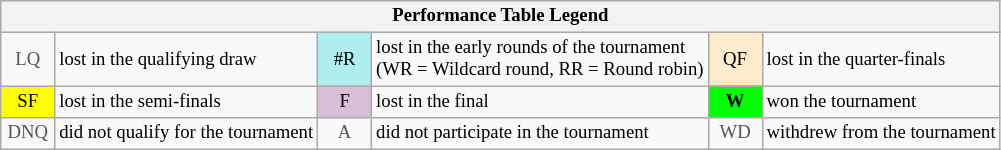<table class="wikitable" style="font-size:78%;">
<tr bgcolor="#efefef">
<th colspan="6">Performance Table Legend</th>
</tr>
<tr>
<td align="center" style="color:#555555;" width="30">LQ</td>
<td>lost in the qualifying draw</td>
<td align="center" style="background:#afeeee;">#R</td>
<td>lost in the early rounds of the tournament<br>(WR = Wildcard round, RR = Round robin)</td>
<td align="center" style="background:#ffebcd;">QF</td>
<td>lost in the quarter-finals</td>
</tr>
<tr>
<td align="center" style="background:yellow;">SF</td>
<td>lost in the semi-finals</td>
<td align="center" style="background:#D8BFD8;">F</td>
<td>lost in the final</td>
<td align="center" style="background:#00ff00;"><strong>W</strong></td>
<td>won the tournament</td>
</tr>
<tr>
<td align="center" style="color:#555555;" width="30">DNQ</td>
<td>did not qualify for the tournament</td>
<td align="center" style="color:#555555;" width="30">A</td>
<td>did not participate in the tournament</td>
<td align="center" style="color:#555555;" width="30">WD</td>
<td>withdrew from the tournament</td>
</tr>
</table>
